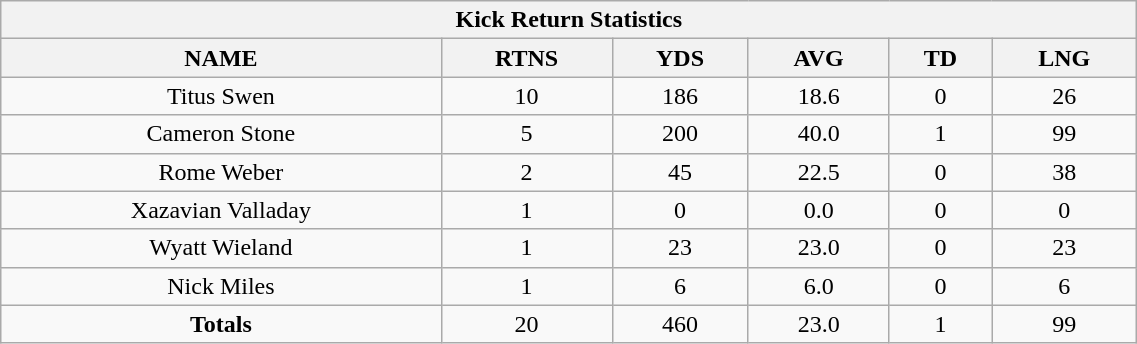<table style="width:60%; text-align:center;" class="wikitable collapsible collapsed">
<tr>
<th colspan="8">Kick Return Statistics</th>
</tr>
<tr>
<th>NAME</th>
<th>RTNS</th>
<th>YDS</th>
<th>AVG</th>
<th>TD</th>
<th>LNG</th>
</tr>
<tr>
<td>Titus Swen</td>
<td>10</td>
<td>186</td>
<td>18.6</td>
<td>0</td>
<td>26</td>
</tr>
<tr>
<td>Cameron Stone</td>
<td>5</td>
<td>200</td>
<td>40.0</td>
<td>1</td>
<td>99</td>
</tr>
<tr>
<td>Rome Weber</td>
<td>2</td>
<td>45</td>
<td>22.5</td>
<td>0</td>
<td>38</td>
</tr>
<tr>
<td>Xazavian Valladay</td>
<td>1</td>
<td>0</td>
<td>0.0</td>
<td>0</td>
<td>0</td>
</tr>
<tr>
<td>Wyatt Wieland</td>
<td>1</td>
<td>23</td>
<td>23.0</td>
<td>0</td>
<td>23</td>
</tr>
<tr>
<td>Nick Miles</td>
<td>1</td>
<td>6</td>
<td>6.0</td>
<td>0</td>
<td>6</td>
</tr>
<tr>
<td><strong>Totals</strong></td>
<td>20</td>
<td>460</td>
<td>23.0</td>
<td>1</td>
<td>99</td>
</tr>
</table>
